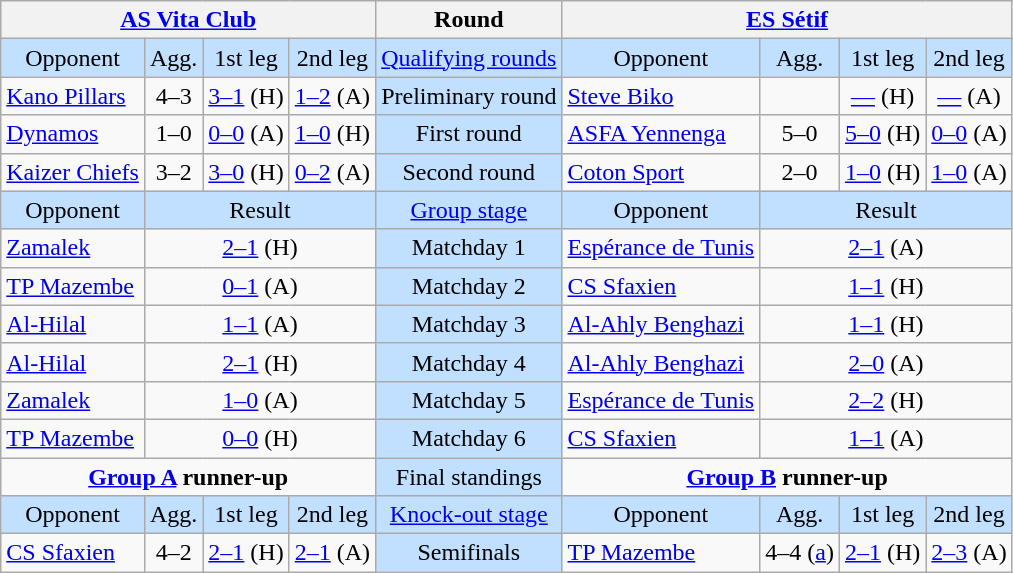<table class="wikitable" style="text-align: center;">
<tr>
<th colspan=4> <a href='#'>AS Vita Club</a></th>
<th>Round</th>
<th colspan=4> <a href='#'>ES Sétif</a></th>
</tr>
<tr bgcolor=#c1e0ff>
<td>Opponent</td>
<td>Agg.</td>
<td>1st leg</td>
<td>2nd leg</td>
<td><a href='#'>Qualifying rounds</a></td>
<td>Opponent</td>
<td>Agg.</td>
<td>1st leg</td>
<td>2nd leg</td>
</tr>
<tr>
<td align=left> <a href='#'>Kano Pillars</a></td>
<td>4–3</td>
<td><a href='#'>3–1</a> (H)</td>
<td><a href='#'>1–2</a> (A)</td>
<td bgcolor=#c1e0ff>Preliminary round</td>
<td align=left> <a href='#'>Steve Biko</a></td>
<td></td>
<td><a href='#'>—</a> (H)</td>
<td><a href='#'>—</a> (A)</td>
</tr>
<tr>
<td align=left> <a href='#'>Dynamos</a></td>
<td>1–0</td>
<td><a href='#'>0–0</a> (A)</td>
<td><a href='#'>1–0</a> (H)</td>
<td bgcolor=#c1e0ff>First round</td>
<td align=left> <a href='#'>ASFA Yennenga</a></td>
<td>5–0</td>
<td><a href='#'>5–0</a> (H)</td>
<td><a href='#'>0–0</a> (A)</td>
</tr>
<tr>
<td align=left> <a href='#'>Kaizer Chiefs</a></td>
<td>3–2</td>
<td><a href='#'>3–0</a> (H)</td>
<td><a href='#'>0–2</a> (A)</td>
<td bgcolor=#c1e0ff>Second round</td>
<td align=left> <a href='#'>Coton Sport</a></td>
<td>2–0</td>
<td><a href='#'>1–0</a> (H)</td>
<td><a href='#'>1–0</a> (A)</td>
</tr>
<tr bgcolor=#c1e0ff>
<td>Opponent</td>
<td colspan=3>Result</td>
<td><a href='#'>Group stage</a></td>
<td>Opponent</td>
<td colspan=3>Result</td>
</tr>
<tr>
<td align=left> <a href='#'>Zamalek</a></td>
<td colspan=3><a href='#'>2–1</a> (H)</td>
<td bgcolor=#c1e0ff>Matchday 1</td>
<td align=left> <a href='#'>Espérance de Tunis</a></td>
<td colspan=3><a href='#'>2–1</a> (A)</td>
</tr>
<tr>
<td align=left> <a href='#'>TP Mazembe</a></td>
<td colspan=3><a href='#'>0–1</a> (A)</td>
<td bgcolor=#c1e0ff>Matchday 2</td>
<td align=left> <a href='#'>CS Sfaxien</a></td>
<td colspan=3><a href='#'>1–1</a> (H)</td>
</tr>
<tr>
<td align=left> <a href='#'>Al-Hilal</a></td>
<td colspan=3><a href='#'>1–1</a> (A)</td>
<td bgcolor=#c1e0ff>Matchday 3</td>
<td align=left> <a href='#'>Al-Ahly Benghazi</a></td>
<td colspan=3><a href='#'>1–1</a> (H)</td>
</tr>
<tr>
<td align=left> <a href='#'>Al-Hilal</a></td>
<td colspan=3><a href='#'>2–1</a> (H)</td>
<td bgcolor=#c1e0ff>Matchday 4</td>
<td align=left> <a href='#'>Al-Ahly Benghazi</a></td>
<td colspan=3><a href='#'>2–0</a> (A)</td>
</tr>
<tr>
<td align=left> <a href='#'>Zamalek</a></td>
<td colspan=3><a href='#'>1–0</a> (A)</td>
<td bgcolor=#c1e0ff>Matchday 5</td>
<td align=left> <a href='#'>Espérance de Tunis</a></td>
<td colspan=3><a href='#'>2–2</a> (H)</td>
</tr>
<tr>
<td align=left> <a href='#'>TP Mazembe</a></td>
<td colspan=3><a href='#'>0–0</a> (H)</td>
<td bgcolor=#c1e0ff>Matchday 6</td>
<td align=left> <a href='#'>CS Sfaxien</a></td>
<td colspan=3><a href='#'>1–1</a> (A)</td>
</tr>
<tr>
<td colspan=4 align=center valign=top><strong><a href='#'>Group A</a> runner-up</strong><br></td>
<td bgcolor=#c1e0ff>Final standings</td>
<td colspan=4 align=center valign=top><strong><a href='#'>Group B</a> runner-up</strong><br></td>
</tr>
<tr bgcolor=#c1e0ff>
<td>Opponent</td>
<td>Agg.</td>
<td>1st leg</td>
<td>2nd leg</td>
<td><a href='#'>Knock-out stage</a></td>
<td>Opponent</td>
<td>Agg.</td>
<td>1st leg</td>
<td>2nd leg</td>
</tr>
<tr>
<td align=left> <a href='#'>CS Sfaxien</a></td>
<td>4–2</td>
<td><a href='#'>2–1</a> (H)</td>
<td><a href='#'>2–1</a> (A)</td>
<td bgcolor=#c1e0ff>Semifinals</td>
<td align=left> <a href='#'>TP Mazembe</a></td>
<td>4–4 (<a href='#'>a</a>)</td>
<td><a href='#'>2–1</a> (H)</td>
<td><a href='#'>2–3</a> (A)</td>
</tr>
</table>
